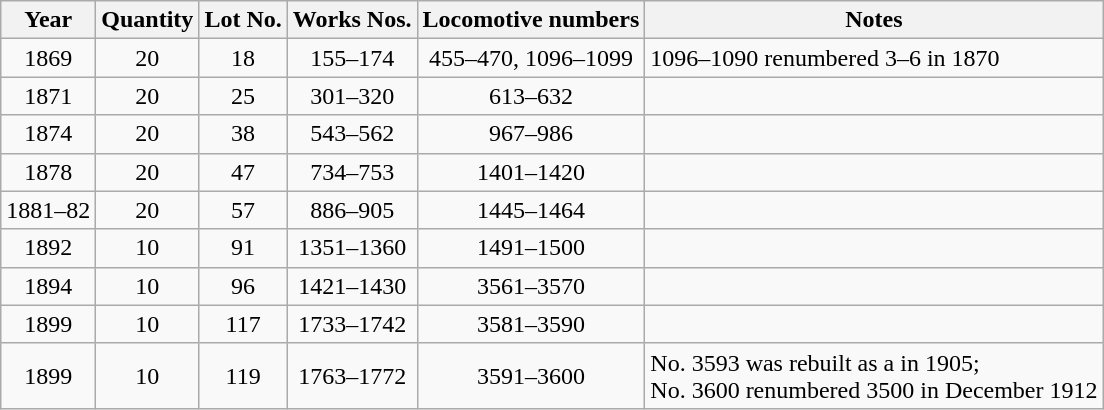<table class="wikitable" style="text-align:center;">
<tr>
<th>Year</th>
<th>Quantity</th>
<th>Lot No.</th>
<th>Works Nos.</th>
<th>Locomotive numbers</th>
<th>Notes</th>
</tr>
<tr>
<td>1869</td>
<td>20</td>
<td>18</td>
<td>155–174</td>
<td>455–470, 1096–1099</td>
<td align=left>1096–1090 renumbered 3–6 in 1870</td>
</tr>
<tr>
<td>1871</td>
<td>20</td>
<td>25</td>
<td>301–320</td>
<td>613–632</td>
<td align=left></td>
</tr>
<tr>
<td>1874</td>
<td>20</td>
<td>38</td>
<td>543–562</td>
<td>967–986</td>
<td align=left></td>
</tr>
<tr>
<td>1878</td>
<td>20</td>
<td>47</td>
<td>734–753</td>
<td>1401–1420</td>
<td align=left></td>
</tr>
<tr>
<td>1881–82</td>
<td>20</td>
<td>57</td>
<td>886–905</td>
<td>1445–1464</td>
<td align=left></td>
</tr>
<tr>
<td>1892</td>
<td>10</td>
<td>91</td>
<td>1351–1360</td>
<td>1491–1500</td>
<td align=left></td>
</tr>
<tr>
<td>1894</td>
<td>10</td>
<td>96</td>
<td>1421–1430</td>
<td>3561–3570</td>
<td align=left></td>
</tr>
<tr>
<td>1899</td>
<td>10</td>
<td>117</td>
<td>1733–1742</td>
<td>3581–3590</td>
<td align=left></td>
</tr>
<tr>
<td>1899</td>
<td>10</td>
<td>119</td>
<td>1763–1772</td>
<td>3591–3600</td>
<td align=left>No. 3593 was rebuilt as a  in 1905;<br> No. 3600 renumbered 3500 in December 1912</td>
</tr>
</table>
